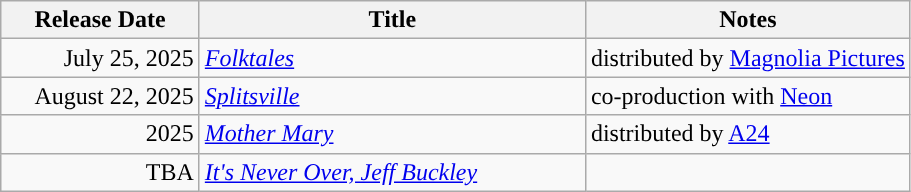<table class="wikitable sortable">
<tr>
<th style="width:125px;">Release Date</th>
<th style="width:250px;">Title</th>
<th>Notes</th>
</tr>
<tr>
<td style="text-align:right;">July 25, 2025</td>
<td><em><a href='#'>Folktales</a></em></td>
<td>distributed by <a href='#'>Magnolia Pictures</a></td>
</tr>
<tr>
<td style="text-align:right;">August 22, 2025</td>
<td><em><a href='#'>Splitsville</a></em></td>
<td>co-production with <a href='#'>Neon</a></td>
</tr>
<tr>
<td style="text-align:right;">2025</td>
<td><em><a href='#'>Mother Mary</a></em></td>
<td>distributed by <a href='#'>A24</a></td>
</tr>
<tr>
<td style="text-align:right;">TBA</td>
<td><em><a href='#'>It's Never Over, Jeff Buckley</a></em></td>
<td></td>
</tr>
</table>
